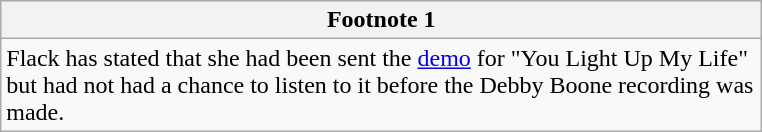<table class="wikitable floatleft collapsible collapsed">
<tr>
<th>Footnote 1</th>
</tr>
<tr>
<td style="width:500px;">Flack has stated that she had been sent the <a href='#'>demo</a> for "You Light Up My Life" but had not had a chance to listen to it before the Debby Boone recording was made.</td>
</tr>
</table>
